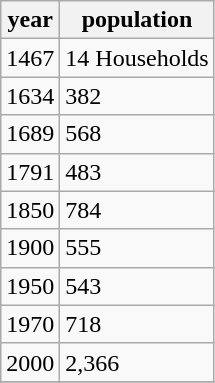<table class="wikitable">
<tr>
<th>year</th>
<th>population</th>
</tr>
<tr>
<td>1467</td>
<td>14 Households</td>
</tr>
<tr>
<td>1634</td>
<td>382</td>
</tr>
<tr>
<td>1689</td>
<td>568</td>
</tr>
<tr>
<td>1791</td>
<td>483</td>
</tr>
<tr>
<td>1850</td>
<td>784</td>
</tr>
<tr>
<td>1900</td>
<td>555</td>
</tr>
<tr>
<td>1950</td>
<td>543</td>
</tr>
<tr>
<td>1970</td>
<td>718</td>
</tr>
<tr>
<td>2000</td>
<td>2,366</td>
</tr>
<tr>
</tr>
</table>
